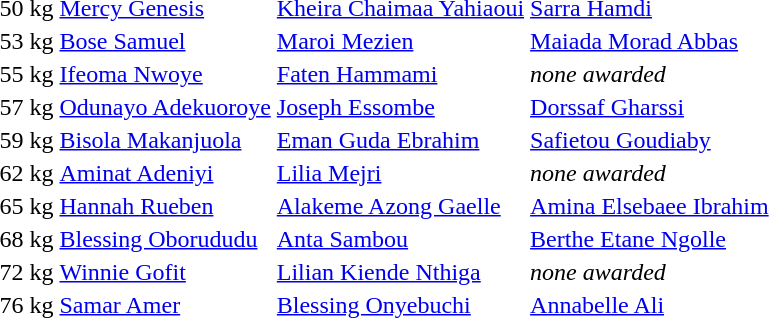<table>
<tr>
<td>50 kg</td>
<td> <a href='#'>Mercy Genesis</a></td>
<td> <a href='#'>Kheira Chaimaa Yahiaoui</a></td>
<td> <a href='#'>Sarra Hamdi</a></td>
</tr>
<tr>
<td>53 kg</td>
<td> <a href='#'>Bose Samuel</a></td>
<td> <a href='#'>Maroi Mezien</a></td>
<td> <a href='#'>Maiada Morad Abbas</a></td>
</tr>
<tr>
<td>55 kg</td>
<td> <a href='#'>Ifeoma Nwoye</a></td>
<td> <a href='#'>Faten Hammami</a></td>
<td><em>none awarded</em></td>
</tr>
<tr>
<td>57 kg</td>
<td> <a href='#'>Odunayo Adekuoroye</a></td>
<td> <a href='#'>Joseph Essombe</a></td>
<td> <a href='#'>Dorssaf Gharssi</a></td>
</tr>
<tr>
<td>59 kg</td>
<td> <a href='#'>Bisola Makanjuola</a></td>
<td> <a href='#'>Eman Guda Ebrahim</a></td>
<td> <a href='#'>Safietou Goudiaby</a></td>
</tr>
<tr>
<td>62 kg</td>
<td> <a href='#'>Aminat Adeniyi</a></td>
<td> <a href='#'>Lilia Mejri</a></td>
<td><em>none awarded</em></td>
</tr>
<tr>
<td>65 kg</td>
<td> <a href='#'>Hannah Rueben</a></td>
<td> <a href='#'>Alakeme Azong Gaelle</a></td>
<td> <a href='#'>Amina Elsebaee Ibrahim</a></td>
</tr>
<tr>
<td>68 kg</td>
<td> <a href='#'>Blessing Oborududu</a></td>
<td> <a href='#'>Anta Sambou</a></td>
<td> <a href='#'>Berthe Etane Ngolle</a></td>
</tr>
<tr>
<td>72 kg</td>
<td> <a href='#'>Winnie Gofit</a></td>
<td> <a href='#'>Lilian Kiende Nthiga</a></td>
<td><em>none awarded</em></td>
</tr>
<tr>
<td>76 kg</td>
<td> <a href='#'>Samar Amer</a></td>
<td> <a href='#'>Blessing Onyebuchi</a></td>
<td> <a href='#'>Annabelle Ali</a></td>
</tr>
</table>
